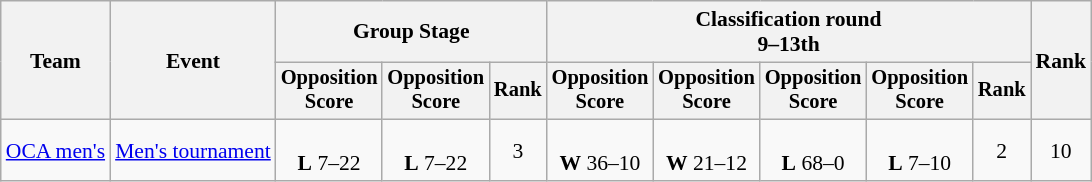<table class="wikitable" style="font-size:90%;text-align:center">
<tr>
<th rowspan=2>Team</th>
<th rowspan=2>Event</th>
<th colspan=3>Group Stage</th>
<th colspan=5>Classification round<br>9–13th</th>
<th rowspan=2>Rank</th>
</tr>
<tr style="font-size:95%">
<th>Opposition<br>Score</th>
<th>Opposition<br>Score</th>
<th>Rank</th>
<th>Opposition<br>Score</th>
<th>Opposition<br>Score</th>
<th>Opposition<br>Score</th>
<th>Opposition<br>Score</th>
<th>Rank</th>
</tr>
<tr>
<td align=left><a href='#'>OCA men's</a></td>
<td align=left><a href='#'>Men's tournament</a></td>
<td><br><strong>L</strong> 7–22</td>
<td><br><strong>L</strong> 7–22</td>
<td>3</td>
<td><br><strong>W</strong> 36–10</td>
<td><br><strong>W</strong> 21–12</td>
<td><br><strong>L</strong> 68–0</td>
<td><br><strong>L</strong> 7–10</td>
<td>2</td>
<td>10</td>
</tr>
</table>
